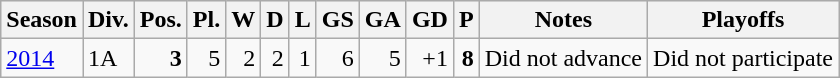<table class="wikitable">
<tr style="background:#efefef;">
<th>Season</th>
<th>Div.</th>
<th>Pos.</th>
<th>Pl.</th>
<th>W</th>
<th>D</th>
<th>L</th>
<th>GS</th>
<th>GA</th>
<th>GD</th>
<th>P</th>
<th>Notes</th>
<th>Playoffs</th>
</tr>
<tr>
<td><a href='#'>2014</a></td>
<td>1A</td>
<td align=right><strong>3</strong></td>
<td align=right>5</td>
<td align=right>2</td>
<td align=right>2</td>
<td align=right>1</td>
<td align=right>6</td>
<td align=right>5</td>
<td align=right>+1</td>
<td align=right><strong>8</strong></td>
<td>Did not advance</td>
<td>Did not participate</td>
</tr>
</table>
